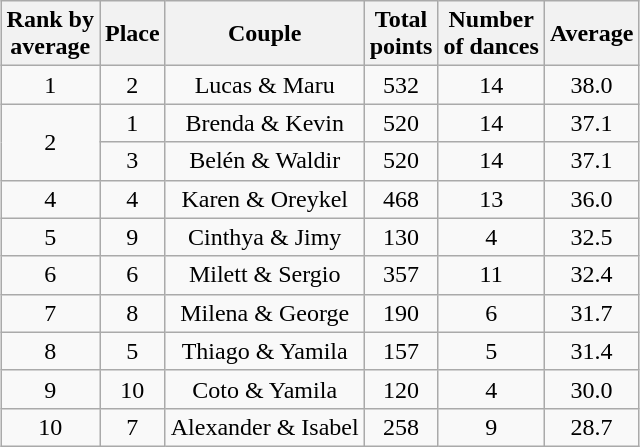<table class="wikitable sortable" style="margin:auto; text-align:center;">
<tr>
<th>Rank by<br>average</th>
<th>Place</th>
<th>Couple</th>
<th>Total<br>points</th>
<th>Number<br>of dances</th>
<th>Average</th>
</tr>
<tr>
<td>1</td>
<td>2</td>
<td>Lucas & Maru</td>
<td>532</td>
<td>14</td>
<td>38.0</td>
</tr>
<tr>
<td rowspan=2>2</td>
<td>1</td>
<td>Brenda & Kevin</td>
<td>520</td>
<td>14</td>
<td>37.1</td>
</tr>
<tr>
<td>3</td>
<td>Belén & Waldir</td>
<td>520</td>
<td>14</td>
<td>37.1</td>
</tr>
<tr>
<td>4</td>
<td>4</td>
<td>Karen & Oreykel</td>
<td>468</td>
<td>13</td>
<td>36.0</td>
</tr>
<tr>
<td>5</td>
<td>9</td>
<td>Cinthya & Jimy</td>
<td>130</td>
<td>4</td>
<td>32.5</td>
</tr>
<tr>
<td>6</td>
<td>6</td>
<td>Milett & Sergio</td>
<td>357</td>
<td>11</td>
<td>32.4</td>
</tr>
<tr>
<td>7</td>
<td>8</td>
<td>Milena & George</td>
<td>190</td>
<td>6</td>
<td>31.7</td>
</tr>
<tr>
<td>8</td>
<td>5</td>
<td>Thiago & Yamila</td>
<td>157</td>
<td>5</td>
<td>31.4</td>
</tr>
<tr>
<td>9</td>
<td>10</td>
<td>Coto & Yamila</td>
<td>120</td>
<td>4</td>
<td>30.0</td>
</tr>
<tr>
<td>10</td>
<td>7</td>
<td>Alexander & Isabel</td>
<td>258</td>
<td>9</td>
<td>28.7</td>
</tr>
</table>
